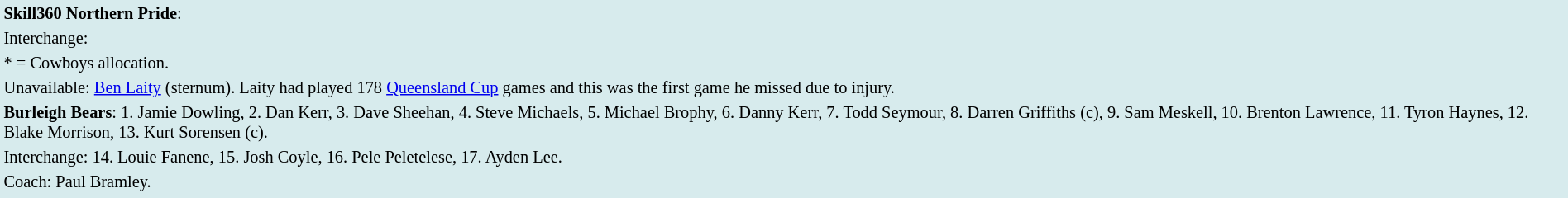<table style="background:#d7ebed; font-size:85%; width:100%;">
<tr>
<td><strong>Skill360 Northern Pride</strong>:             </td>
</tr>
<tr>
<td>Interchange:    </td>
</tr>
<tr>
<td>* = Cowboys allocation.</td>
</tr>
<tr>
<td>Unavailable: <a href='#'>Ben Laity</a> (sternum). Laity had played 178 <a href='#'>Queensland Cup</a> games and this was the first game he missed due to injury.</td>
</tr>
<tr>
<td><strong>Burleigh Bears</strong>: 1. Jamie Dowling, 2. Dan Kerr, 3. Dave Sheehan, 4. Steve Michaels, 5. Michael Brophy, 6. Danny Kerr, 7. Todd Seymour, 8. Darren Griffiths (c), 9. Sam Meskell, 10. Brenton Lawrence, 11. Tyron Haynes, 12. Blake Morrison, 13. Kurt Sorensen (c).</td>
</tr>
<tr>
<td>Interchange: 14. Louie Fanene, 15. Josh Coyle, 16. Pele Peletelese, 17. Ayden Lee.</td>
</tr>
<tr>
<td>Coach: Paul Bramley.</td>
</tr>
<tr>
</tr>
</table>
